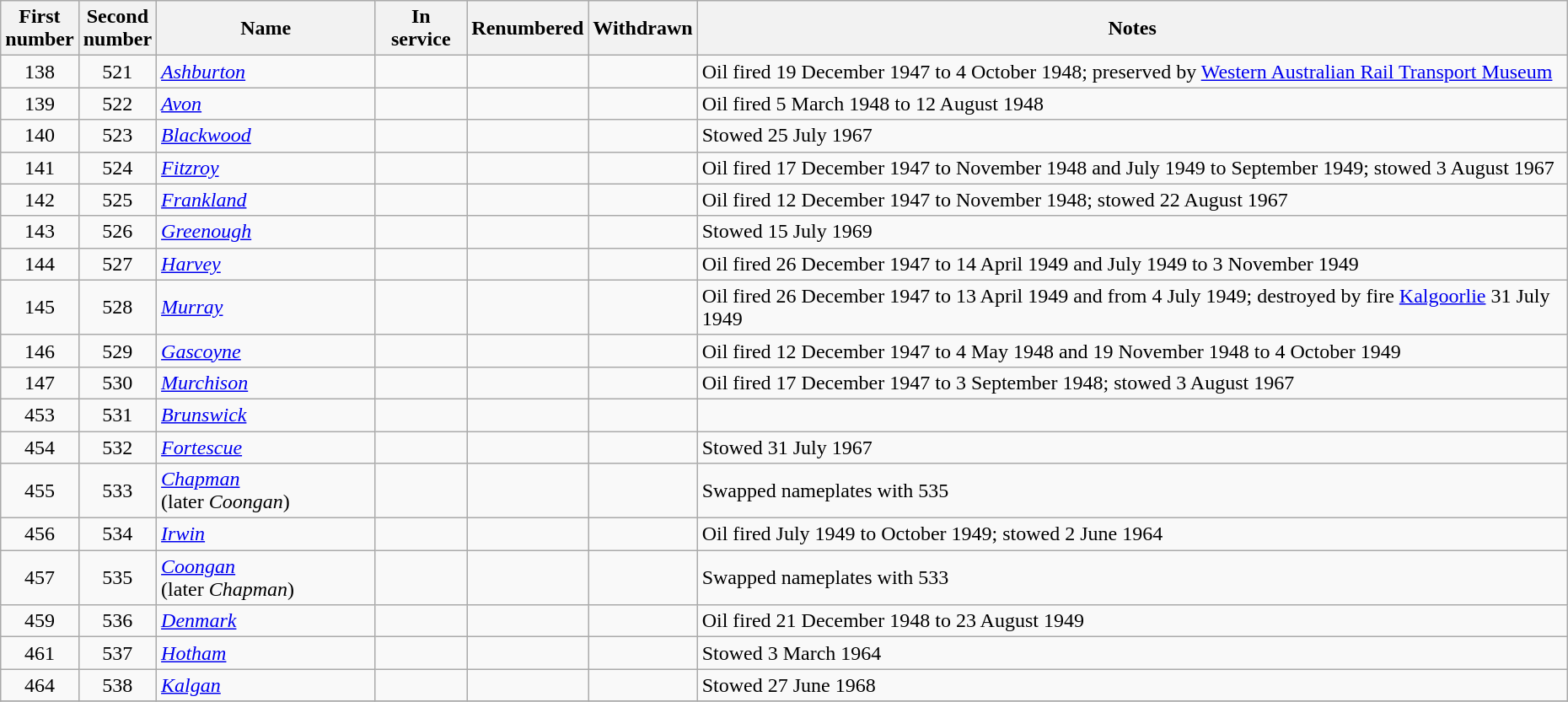<table cellpadding="2">
<tr>
<td><br><table class="wikitable sortable">
<tr>
<th>First<br>number</th>
<th>Second<br>number</th>
<th>Name</th>
<th>In service</th>
<th>Renumbered</th>
<th>Withdrawn</th>
<th>Notes</th>
</tr>
<tr>
<td align=center>138</td>
<td align=center>521</td>
<td><em><a href='#'>Ashburton</a></em></td>
<td></td>
<td></td>
<td></td>
<td>Oil fired 19 December 1947 to 4 October 1948; preserved by <a href='#'>Western Australian Rail Transport Museum</a></td>
</tr>
<tr>
<td align=center>139</td>
<td align=center>522</td>
<td><em><a href='#'>Avon</a></em></td>
<td></td>
<td></td>
<td></td>
<td>Oil fired 5 March 1948 to 12 August 1948</td>
</tr>
<tr>
<td align=center>140</td>
<td align=center>523</td>
<td><em><a href='#'>Blackwood</a></em></td>
<td></td>
<td></td>
<td></td>
<td>Stowed 25 July 1967</td>
</tr>
<tr>
<td align=center>141</td>
<td align=center>524</td>
<td><em><a href='#'>Fitzroy</a></em></td>
<td></td>
<td></td>
<td></td>
<td>Oil fired 17 December 1947 to November 1948 and July 1949 to September 1949; stowed 3 August 1967</td>
</tr>
<tr>
<td align=center>142</td>
<td align=center>525</td>
<td><em><a href='#'>Frankland</a></em></td>
<td></td>
<td></td>
<td></td>
<td>Oil fired 12 December 1947 to November 1948; stowed 22 August 1967</td>
</tr>
<tr>
<td align=center>143</td>
<td align=center>526</td>
<td><em><a href='#'>Greenough</a></em></td>
<td></td>
<td></td>
<td></td>
<td>Stowed 15 July 1969</td>
</tr>
<tr>
<td align=center>144</td>
<td align=center>527</td>
<td><em><a href='#'>Harvey</a></em></td>
<td></td>
<td></td>
<td></td>
<td>Oil fired 26 December 1947 to 14 April 1949 and July 1949 to 3 November 1949</td>
</tr>
<tr>
<td align=center>145</td>
<td align=center>528</td>
<td><em><a href='#'>Murray</a></em></td>
<td></td>
<td></td>
<td></td>
<td>Oil fired 26 December 1947 to 13 April 1949 and from 4 July 1949; destroyed by fire <a href='#'>Kalgoorlie</a> 31 July 1949</td>
</tr>
<tr>
<td align=center>146</td>
<td align=center>529</td>
<td><em><a href='#'>Gascoyne</a></em></td>
<td></td>
<td></td>
<td></td>
<td>Oil fired 12 December 1947 to 4 May 1948 and 19 November 1948 to 4 October 1949</td>
</tr>
<tr>
<td align=center>147</td>
<td align=center>530</td>
<td><em><a href='#'>Murchison</a></em></td>
<td></td>
<td></td>
<td></td>
<td>Oil fired 17 December 1947 to 3 September 1948; stowed 3 August 1967</td>
</tr>
<tr>
<td align=center>453</td>
<td align=center>531</td>
<td><em><a href='#'>Brunswick</a></em></td>
<td></td>
<td></td>
<td></td>
<td></td>
</tr>
<tr>
<td align=center>454</td>
<td align=center>532</td>
<td><em><a href='#'>Fortescue</a></em></td>
<td></td>
<td></td>
<td></td>
<td>Stowed 31 July 1967</td>
</tr>
<tr>
<td align=center>455</td>
<td align=center>533</td>
<td><em><a href='#'>Chapman</a></em> (later <em>Coongan</em>)</td>
<td></td>
<td></td>
<td></td>
<td>Swapped nameplates with 535</td>
</tr>
<tr>
<td align=center>456</td>
<td align=center>534</td>
<td><em><a href='#'>Irwin</a></em></td>
<td></td>
<td></td>
<td></td>
<td>Oil fired July 1949 to October 1949; stowed 2 June 1964</td>
</tr>
<tr>
<td align=center>457</td>
<td align=center>535</td>
<td><em><a href='#'>Coongan</a></em> (later <em>Chapman</em>)</td>
<td></td>
<td></td>
<td></td>
<td>Swapped nameplates with 533</td>
</tr>
<tr>
<td align=center>459</td>
<td align=center>536</td>
<td><em><a href='#'>Denmark</a></em></td>
<td></td>
<td></td>
<td></td>
<td>Oil fired 21 December 1948 to 23 August 1949</td>
</tr>
<tr>
<td align=center>461</td>
<td align=center>537</td>
<td><em><a href='#'>Hotham</a></em></td>
<td></td>
<td></td>
<td></td>
<td>Stowed 3 March 1964</td>
</tr>
<tr>
<td align=center>464</td>
<td align=center>538</td>
<td><em><a href='#'>Kalgan</a></em></td>
<td></td>
<td></td>
<td></td>
<td>Stowed 27 June 1968</td>
</tr>
<tr>
</tr>
</table>
</td>
</tr>
</table>
